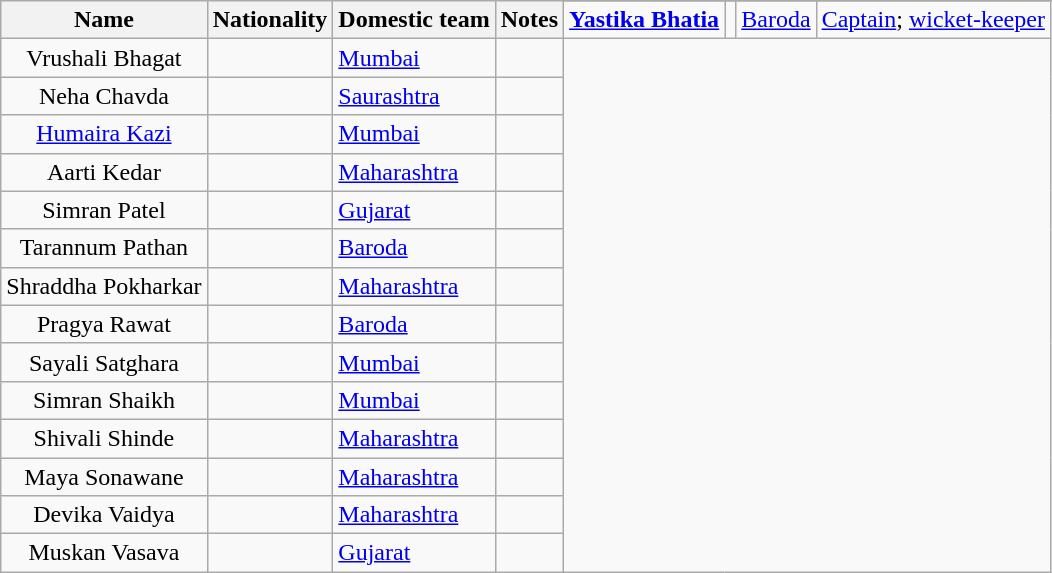<table class="wikitable sortable">
<tr>
<th scope="col" rowspan="2">Name</th>
<th scope="col" rowspan="2">Nationality</th>
<th scope="col" rowspan="2">Domestic team</th>
<th scope="col" rowspan="2">Notes</th>
</tr>
<tr>
<td style="text-align:center"><strong><a href='#'>Yastika Bhatia</a></strong></td>
<td></td>
<td><a href='#'>Baroda</a></td>
<td><a href='#'>Captain</a>; <a href='#'>wicket-keeper</a></td>
</tr>
<tr>
<td style="text-align:center">Vrushali Bhagat</td>
<td></td>
<td><a href='#'>Mumbai</a></td>
<td></td>
</tr>
<tr>
<td style="text-align:center">Neha Chavda</td>
<td></td>
<td><a href='#'>Saurashtra</a></td>
<td></td>
</tr>
<tr>
<td style="text-align:center"><a href='#'>Humaira Kazi</a></td>
<td></td>
<td><a href='#'>Mumbai</a></td>
<td></td>
</tr>
<tr>
<td style="text-align:center">Aarti Kedar</td>
<td></td>
<td><a href='#'>Maharashtra</a></td>
<td></td>
</tr>
<tr>
<td style="text-align:center">Simran Patel</td>
<td></td>
<td><a href='#'>Gujarat</a></td>
<td></td>
</tr>
<tr>
<td style="text-align:center">Tarannum Pathan</td>
<td></td>
<td><a href='#'>Baroda</a></td>
<td></td>
</tr>
<tr>
<td style="text-align:center">Shraddha Pokharkar</td>
<td></td>
<td><a href='#'>Maharashtra</a></td>
<td></td>
</tr>
<tr>
<td style="text-align:center">Pragya Rawat</td>
<td></td>
<td><a href='#'>Baroda</a></td>
<td></td>
</tr>
<tr>
<td style="text-align:center">Sayali Satghara</td>
<td></td>
<td><a href='#'>Mumbai</a></td>
<td></td>
</tr>
<tr>
<td style="text-align:center">Simran Shaikh</td>
<td></td>
<td><a href='#'>Mumbai</a></td>
<td></td>
</tr>
<tr>
<td style="text-align:center">Shivali Shinde</td>
<td></td>
<td><a href='#'>Maharashtra</a></td>
<td></td>
</tr>
<tr>
<td style="text-align:center">Maya Sonawane</td>
<td></td>
<td><a href='#'>Maharashtra</a></td>
<td></td>
</tr>
<tr>
<td style="text-align:center">Devika Vaidya</td>
<td></td>
<td><a href='#'>Maharashtra</a></td>
<td></td>
</tr>
<tr>
<td style="text-align:center">Muskan Vasava</td>
<td></td>
<td><a href='#'>Gujarat</a></td>
<td></td>
</tr>
</table>
